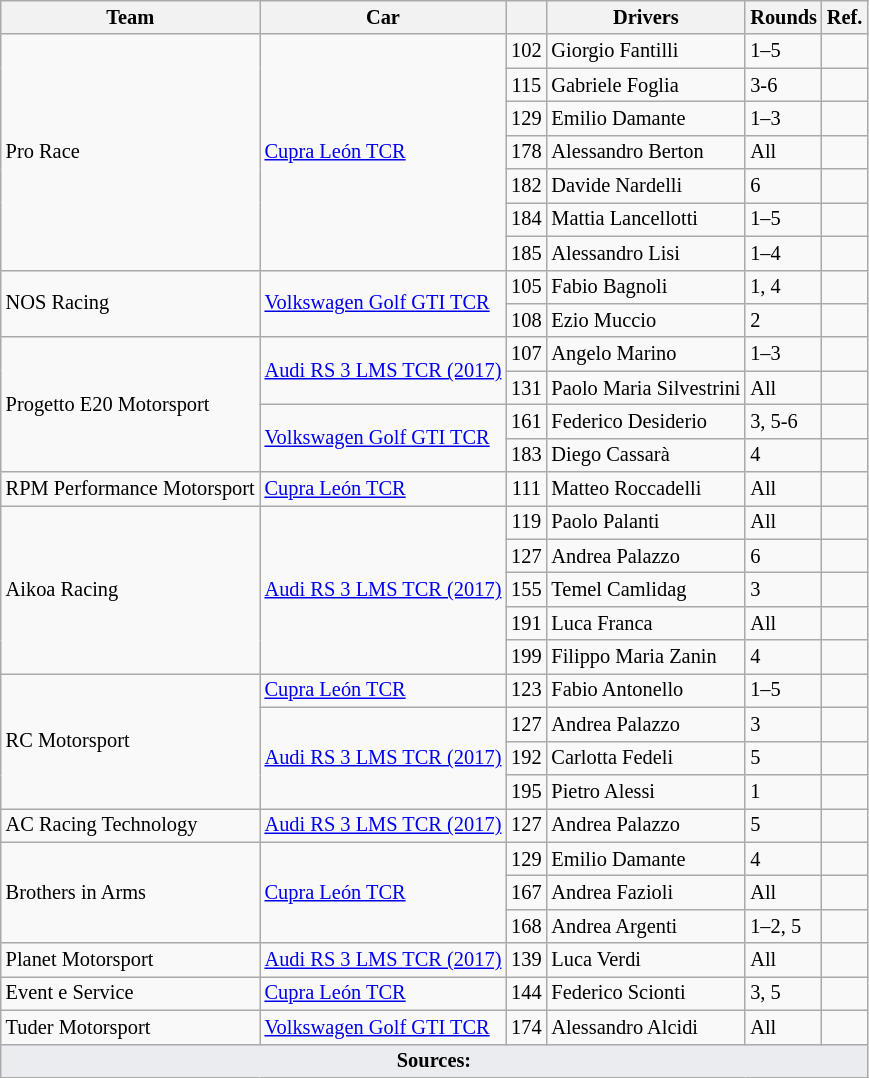<table class="wikitable" style="font-size: 85%;">
<tr>
<th>Team</th>
<th>Car</th>
<th></th>
<th>Drivers</th>
<th>Rounds</th>
<th>Ref.</th>
</tr>
<tr>
<td rowspan="7"> Pro Race</td>
<td rowspan="7"><a href='#'>Cupra León TCR</a></td>
<td align="center">102</td>
<td> Giorgio Fantilli</td>
<td>1–5</td>
<td></td>
</tr>
<tr>
<td align="center">115</td>
<td> Gabriele Foglia</td>
<td>3-6</td>
<td></td>
</tr>
<tr>
<td align="center">129</td>
<td> Emilio Damante</td>
<td>1–3</td>
<td></td>
</tr>
<tr>
<td align="center">178</td>
<td> Alessandro Berton</td>
<td>All</td>
<td></td>
</tr>
<tr>
<td align="center">182</td>
<td> Davide Nardelli</td>
<td>6</td>
<td></td>
</tr>
<tr>
<td align="center">184</td>
<td> Mattia Lancellotti</td>
<td>1–5</td>
<td></td>
</tr>
<tr>
<td align="center">185</td>
<td> Alessandro Lisi</td>
<td>1–4</td>
<td></td>
</tr>
<tr>
<td rowspan="2"> NOS Racing</td>
<td rowspan="2"><a href='#'>Volkswagen Golf GTI TCR</a></td>
<td align="center">105</td>
<td> Fabio Bagnoli</td>
<td>1, 4</td>
<td></td>
</tr>
<tr>
<td align="center">108</td>
<td> Ezio Muccio</td>
<td>2</td>
<td></td>
</tr>
<tr>
<td rowspan="4"> Progetto E20 Motorsport</td>
<td rowspan="2"><a href='#'>Audi RS 3 LMS TCR (2017)</a></td>
<td align="center">107</td>
<td> Angelo Marino</td>
<td>1–3</td>
<td></td>
</tr>
<tr>
<td align="center">131</td>
<td> Paolo Maria Silvestrini</td>
<td>All</td>
<td></td>
</tr>
<tr>
<td rowspan="2"><a href='#'>Volkswagen Golf GTI TCR</a></td>
<td align="center">161</td>
<td> Federico Desiderio</td>
<td>3, 5-6</td>
<td></td>
</tr>
<tr>
<td align="center">183</td>
<td> Diego Cassarà</td>
<td>4</td>
<td></td>
</tr>
<tr>
<td> RPM Performance Motorsport</td>
<td><a href='#'>Cupra León TCR</a></td>
<td align="center">111</td>
<td> Matteo Roccadelli</td>
<td>All</td>
<td></td>
</tr>
<tr>
<td rowspan="5"> Aikoa Racing</td>
<td rowspan="5"><a href='#'>Audi RS 3 LMS TCR (2017)</a></td>
<td align="center">119</td>
<td> Paolo Palanti</td>
<td>All</td>
<td></td>
</tr>
<tr>
<td align="center">127</td>
<td> Andrea Palazzo</td>
<td>6</td>
<td></td>
</tr>
<tr>
<td align="center">155</td>
<td> Temel Camlidag</td>
<td>3</td>
<td></td>
</tr>
<tr>
<td align="center">191</td>
<td> Luca Franca</td>
<td>All</td>
<td></td>
</tr>
<tr>
<td align="center">199</td>
<td> Filippo Maria Zanin</td>
<td>4</td>
<td></td>
</tr>
<tr>
<td rowspan="4"> RC Motorsport</td>
<td><a href='#'>Cupra León TCR</a></td>
<td align="center">123</td>
<td> Fabio Antonello</td>
<td>1–5</td>
<td></td>
</tr>
<tr>
<td rowspan="3"><a href='#'> Audi RS 3 LMS TCR (2017)</a></td>
<td align="center">127</td>
<td> Andrea Palazzo</td>
<td>3</td>
<td></td>
</tr>
<tr>
<td align="center">192</td>
<td> Carlotta Fedeli</td>
<td>5</td>
<td></td>
</tr>
<tr>
<td align="center">195</td>
<td> Pietro Alessi</td>
<td>1</td>
<td></td>
</tr>
<tr>
<td> AC Racing Technology</td>
<td><a href='#'>Audi RS 3 LMS TCR (2017)</a></td>
<td align="center">127</td>
<td> Andrea Palazzo</td>
<td>5</td>
<td></td>
</tr>
<tr>
<td rowspan="3"> Brothers in Arms</td>
<td rowspan="3"><a href='#'>Cupra León TCR</a></td>
<td align="center">129</td>
<td> Emilio Damante</td>
<td>4</td>
<td></td>
</tr>
<tr>
<td align="center">167</td>
<td> Andrea Fazioli</td>
<td>All</td>
<td></td>
</tr>
<tr>
<td align="center">168</td>
<td> Andrea Argenti</td>
<td>1–2, 5</td>
<td></td>
</tr>
<tr>
<td> Planet Motorsport</td>
<td><a href='#'> Audi RS 3 LMS TCR (2017)</a></td>
<td align="center">139</td>
<td> Luca Verdi</td>
<td>All</td>
<td></td>
</tr>
<tr>
<td> Event e Service</td>
<td><a href='#'>Cupra León TCR</a></td>
<td align="center">144</td>
<td> Federico Scionti</td>
<td>3, 5</td>
<td></td>
</tr>
<tr>
<td> Tuder Motorsport</td>
<td><a href='#'>Volkswagen Golf GTI TCR</a></td>
<td align="center">174</td>
<td> Alessandro Alcidi</td>
<td>All</td>
<td></td>
</tr>
<tr>
<td colspan="6" style="background-color:#EAECF0;text-align:center"><strong>Sources:</strong> </td>
</tr>
</table>
